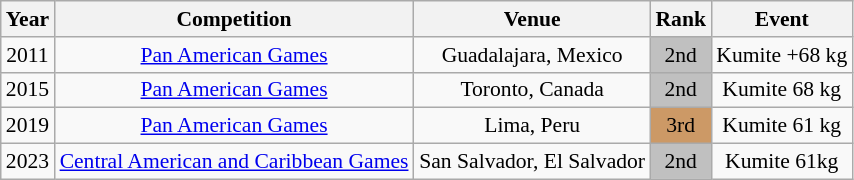<table class="wikitable sortable" width=45% style="font-size:90%; text-align:center;">
<tr>
<th>Year</th>
<th>Competition</th>
<th>Venue</th>
<th>Rank</th>
<th>Event</th>
</tr>
<tr>
<td>2011</td>
<td><a href='#'>Pan American Games</a></td>
<td>Guadalajara, Mexico</td>
<td bgcolor="silver">2nd</td>
<td>Kumite +68 kg</td>
</tr>
<tr>
<td>2015</td>
<td><a href='#'>Pan American Games</a></td>
<td>Toronto, Canada</td>
<td bgcolor="silver">2nd</td>
<td>Kumite 68 kg</td>
</tr>
<tr>
<td>2019</td>
<td><a href='#'>Pan American Games</a></td>
<td>Lima, Peru</td>
<td bgcolor="cc9966">3rd</td>
<td>Kumite 61 kg</td>
</tr>
<tr>
<td>2023</td>
<td><a href='#'>Central American and Caribbean Games</a></td>
<td>San Salvador, El Salvador</td>
<td bgcolor="silver">2nd</td>
<td>Kumite 61kg</td>
</tr>
</table>
